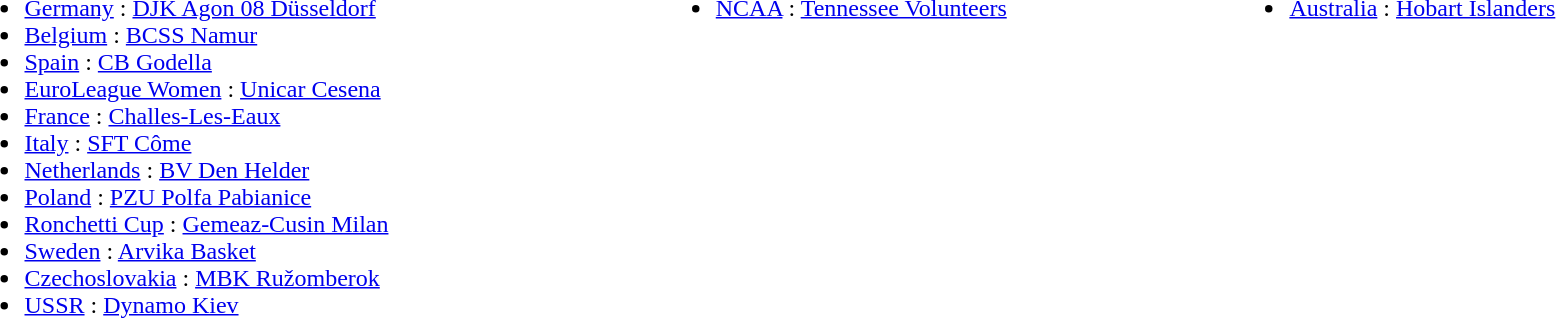<table style="border:0;width:95%;">
<tr style="vertical-align:top;">
<td><br><ul><li><a href='#'>Germany</a> : <a href='#'>DJK Agon 08 Düsseldorf</a></li><li><a href='#'>Belgium</a> : <a href='#'>BCSS Namur</a></li><li><a href='#'>Spain</a> : <a href='#'>CB Godella</a></li><li><a href='#'>EuroLeague Women</a> : <a href='#'>Unicar Cesena</a></li><li><a href='#'>France</a> : <a href='#'>Challes-Les-Eaux</a></li><li><a href='#'>Italy</a> : <a href='#'>SFT Côme</a></li><li><a href='#'>Netherlands</a> : <a href='#'>BV Den Helder</a></li><li><a href='#'>Poland</a> : <a href='#'>PZU Polfa Pabianice</a></li><li><a href='#'>Ronchetti Cup</a> : <a href='#'>Gemeaz-Cusin Milan</a></li><li><a href='#'>Sweden</a> : <a href='#'>Arvika Basket</a></li><li><a href='#'>Czechoslovakia</a> : <a href='#'>MBK Ružomberok</a></li><li><a href='#'>USSR</a> : <a href='#'>Dynamo Kiev</a></li></ul></td>
<td><br><ul><li><a href='#'>NCAA</a> : <a href='#'>Tennessee Volunteers</a></li></ul></td>
<td><br><ul><li><a href='#'>Australia</a> : <a href='#'>Hobart Islanders</a></li></ul></td>
</tr>
</table>
